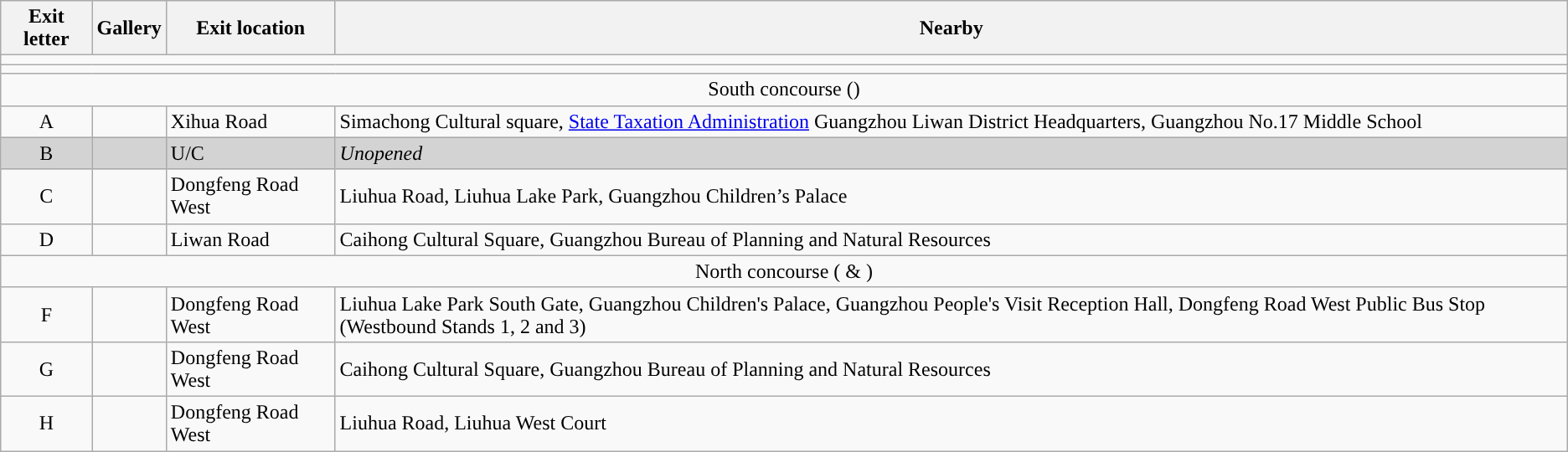<table class="wikitable">
<tr>
<th style="width:70px" colspan="3">Exit letter</th>
<th>Gallery</th>
<th>Exit location</th>
<th>Nearby</th>
</tr>
<tr style="background:#">
<td colspan = "6"></td>
</tr>
<tr style="background:#">
<td colspan = "6"></td>
</tr>
<tr>
<td align="center" colspan="6">South concourse ()</td>
</tr>
<tr>
<td align="center" colspan="3">A</td>
<td></td>
<td>Xihua Road</td>
<td>Simachong Cultural square, <a href='#'>State Taxation Administration</a> Guangzhou Liwan District Headquarters, Guangzhou No.17 Middle School</td>
</tr>
<tr bgcolor=lightgrey>
<td align="center" colspan="3">B</td>
<td></td>
<td>U/C</td>
<td><em>Unopened</em></td>
</tr>
<tr>
<td align="center" colspan="3">C</td>
<td></td>
<td>Dongfeng Road West</td>
<td>Liuhua Road, Liuhua Lake Park, Guangzhou Children’s Palace</td>
</tr>
<tr>
<td align="center" colspan="3">D</td>
<td></td>
<td>Liwan Road</td>
<td>Caihong Cultural Square, Guangzhou Bureau of Planning and Natural Resources</td>
</tr>
<tr>
<td align="center" colspan="6">North concourse ( & )</td>
</tr>
<tr>
<td align="center" colspan="3">F</td>
<td></td>
<td>Dongfeng Road West</td>
<td>Liuhua Lake Park South Gate, Guangzhou Children's Palace, Guangzhou People's Visit Reception Hall, Dongfeng Road West Public Bus Stop (Westbound Stands 1, 2 and 3)</td>
</tr>
<tr>
<td align="center" colspan="3">G</td>
<td></td>
<td>Dongfeng Road West</td>
<td>Caihong Cultural Square, Guangzhou Bureau of Planning and Natural Resources</td>
</tr>
<tr>
<td align="center" colspan="3">H</td>
<td></td>
<td>Dongfeng Road West</td>
<td>Liuhua Road, Liuhua West Court</td>
</tr>
</table>
